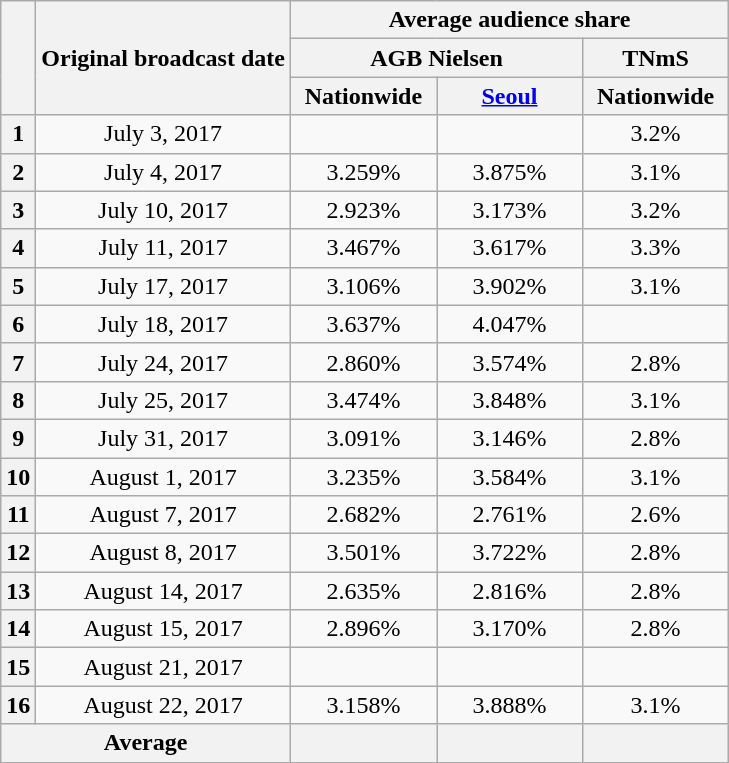<table class="wikitable" style="text-align:center">
<tr>
<th rowspan="3"></th>
<th rowspan="3">Original broadcast date</th>
<th colspan="3">Average audience share</th>
</tr>
<tr>
<th colspan="2">AGB Nielsen</th>
<th>TNmS</th>
</tr>
<tr>
<th width="90">Nationwide</th>
<th width="90"><a href='#'>Seoul</a></th>
<th width="90">Nationwide</th>
</tr>
<tr>
<th>1</th>
<td>July 3, 2017</td>
<td></td>
<td></td>
<td>3.2%</td>
</tr>
<tr>
<th>2</th>
<td>July 4, 2017</td>
<td>3.259%</td>
<td>3.875%</td>
<td>3.1%</td>
</tr>
<tr>
<th>3</th>
<td>July 10, 2017</td>
<td>2.923%</td>
<td>3.173%</td>
<td>3.2%</td>
</tr>
<tr>
<th>4</th>
<td>July 11, 2017</td>
<td>3.467%</td>
<td>3.617%</td>
<td>3.3%</td>
</tr>
<tr>
<th>5</th>
<td>July 17, 2017</td>
<td>3.106%</td>
<td>3.902%</td>
<td>3.1%</td>
</tr>
<tr>
<th>6</th>
<td>July 18, 2017</td>
<td>3.637%</td>
<td>4.047%</td>
<td></td>
</tr>
<tr>
<th>7</th>
<td>July 24, 2017</td>
<td>2.860%</td>
<td>3.574%</td>
<td>2.8%</td>
</tr>
<tr>
<th>8</th>
<td>July 25, 2017</td>
<td>3.474%</td>
<td>3.848%</td>
<td>3.1%</td>
</tr>
<tr>
<th>9</th>
<td>July 31, 2017</td>
<td>3.091%</td>
<td>3.146%</td>
<td>2.8%</td>
</tr>
<tr>
<th>10</th>
<td>August 1, 2017</td>
<td>3.235%</td>
<td>3.584%</td>
<td>3.1%</td>
</tr>
<tr>
<th>11</th>
<td>August 7, 2017</td>
<td>2.682%</td>
<td>2.761%</td>
<td>2.6%</td>
</tr>
<tr>
<th>12</th>
<td>August 8, 2017</td>
<td>3.501%</td>
<td>3.722%</td>
<td>2.8%</td>
</tr>
<tr>
<th>13</th>
<td>August 14, 2017</td>
<td>2.635%</td>
<td>2.816%</td>
<td>2.8%</td>
</tr>
<tr>
<th>14</th>
<td>August 15, 2017</td>
<td>2.896%</td>
<td>3.170%</td>
<td>2.8%</td>
</tr>
<tr>
<th>15</th>
<td>August 21, 2017</td>
<td></td>
<td></td>
<td></td>
</tr>
<tr>
<th>16</th>
<td>August 22, 2017</td>
<td>3.158%</td>
<td>3.888%</td>
<td>3.1%</td>
</tr>
<tr>
<th colspan="2">Average</th>
<th></th>
<th></th>
<th></th>
</tr>
</table>
